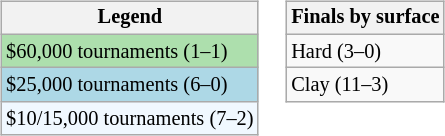<table>
<tr valign=top>
<td><br><table class=wikitable style=font-size:85%>
<tr>
<th>Legend</th>
</tr>
<tr style="background:#addfad;">
<td>$60,000 tournaments (1–1)</td>
</tr>
<tr style="background:lightblue;">
<td>$25,000 tournaments (6–0)</td>
</tr>
<tr style="background:#f0f8ff;">
<td>$10/15,000 tournaments (7–2)</td>
</tr>
</table>
</td>
<td><br><table class=wikitable style=font-size:85%>
<tr>
<th>Finals by surface</th>
</tr>
<tr>
<td>Hard (3–0)</td>
</tr>
<tr>
<td>Clay (11–3)</td>
</tr>
</table>
</td>
</tr>
</table>
